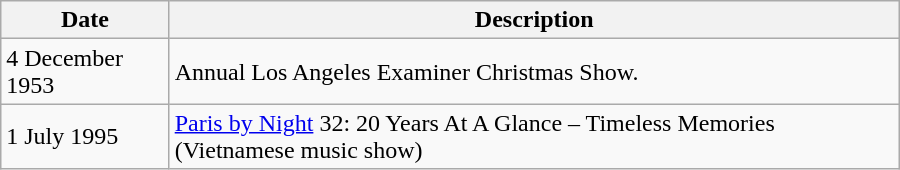<table class="wikitable" width="600">
<tr>
<th>Date</th>
<th>Description</th>
</tr>
<tr>
<td>4 December 1953</td>
<td>Annual Los Angeles Examiner Christmas Show.</td>
</tr>
<tr>
<td>1 July 1995</td>
<td><a href='#'>Paris by Night</a> 32: 20 Years At A Glance – Timeless Memories (Vietnamese music show)</td>
</tr>
</table>
